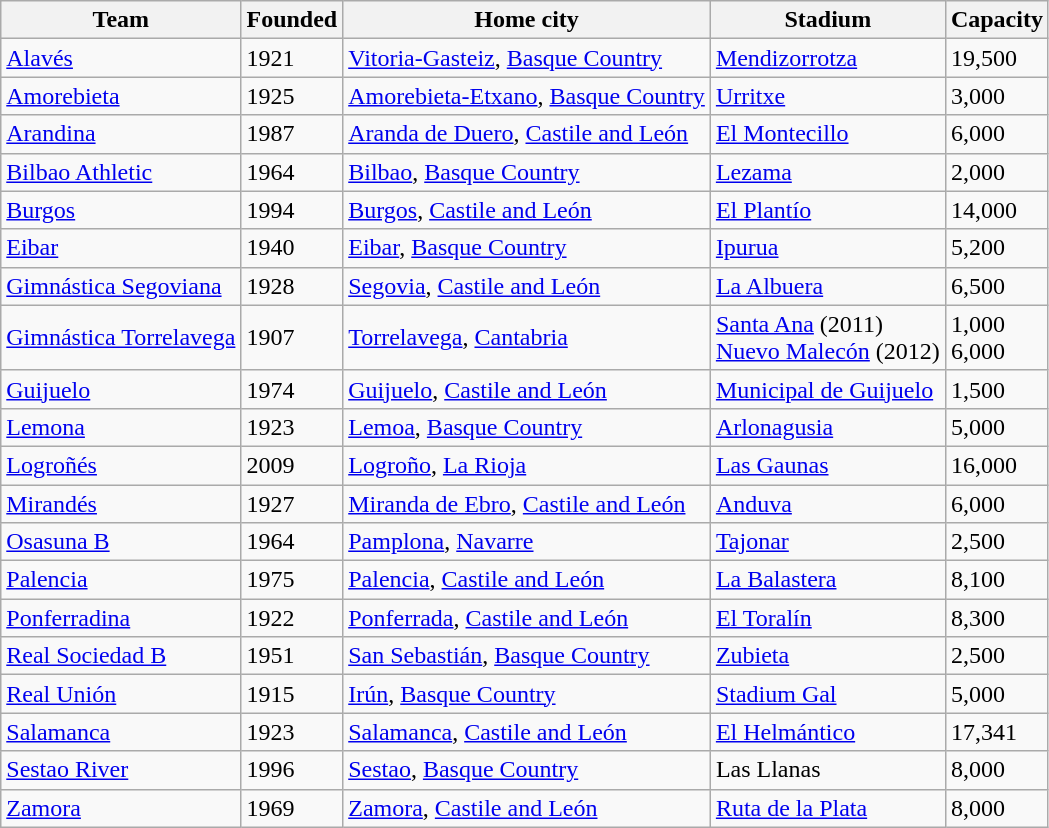<table class="wikitable sortable">
<tr>
<th>Team</th>
<th>Founded</th>
<th>Home city</th>
<th>Stadium</th>
<th>Capacity</th>
</tr>
<tr>
<td><a href='#'>Alavés</a></td>
<td>1921</td>
<td><a href='#'>Vitoria-Gasteiz</a>, <a href='#'>Basque Country</a></td>
<td><a href='#'>Mendizorrotza</a></td>
<td>19,500</td>
</tr>
<tr>
<td><a href='#'>Amorebieta</a></td>
<td>1925</td>
<td><a href='#'>Amorebieta-Etxano</a>, <a href='#'>Basque Country</a></td>
<td><a href='#'>Urritxe</a></td>
<td>3,000</td>
</tr>
<tr>
<td><a href='#'>Arandina</a></td>
<td>1987</td>
<td><a href='#'>Aranda de Duero</a>, <a href='#'>Castile and León</a></td>
<td><a href='#'>El Montecillo</a></td>
<td>6,000</td>
</tr>
<tr>
<td><a href='#'>Bilbao Athletic</a></td>
<td>1964</td>
<td><a href='#'>Bilbao</a>, <a href='#'>Basque Country</a></td>
<td><a href='#'>Lezama</a></td>
<td>2,000</td>
</tr>
<tr>
<td><a href='#'>Burgos</a></td>
<td>1994</td>
<td><a href='#'>Burgos</a>, <a href='#'>Castile and León</a></td>
<td><a href='#'>El Plantío</a></td>
<td>14,000</td>
</tr>
<tr>
<td><a href='#'>Eibar</a></td>
<td>1940</td>
<td><a href='#'>Eibar</a>, <a href='#'>Basque Country</a></td>
<td><a href='#'>Ipurua</a></td>
<td>5,200</td>
</tr>
<tr>
<td><a href='#'>Gimnástica Segoviana</a></td>
<td>1928</td>
<td><a href='#'>Segovia</a>, <a href='#'>Castile and León</a></td>
<td><a href='#'>La Albuera</a></td>
<td>6,500</td>
</tr>
<tr>
<td><a href='#'>Gimnástica Torrelavega</a></td>
<td>1907</td>
<td><a href='#'>Torrelavega</a>, <a href='#'>Cantabria</a></td>
<td><a href='#'>Santa Ana</a> (2011)<br><a href='#'>Nuevo Malecón</a> (2012)</td>
<td>1,000<br>6,000</td>
</tr>
<tr>
<td><a href='#'>Guijuelo</a></td>
<td>1974</td>
<td><a href='#'>Guijuelo</a>, <a href='#'>Castile and León</a></td>
<td><a href='#'>Municipal de Guijuelo</a></td>
<td>1,500</td>
</tr>
<tr>
<td><a href='#'>Lemona</a></td>
<td>1923</td>
<td><a href='#'>Lemoa</a>, <a href='#'>Basque Country</a></td>
<td><a href='#'>Arlonagusia</a></td>
<td>5,000</td>
</tr>
<tr>
<td><a href='#'>Logroñés</a></td>
<td>2009</td>
<td><a href='#'>Logroño</a>, <a href='#'>La Rioja</a></td>
<td><a href='#'>Las Gaunas</a></td>
<td>16,000</td>
</tr>
<tr>
<td><a href='#'>Mirandés</a></td>
<td>1927</td>
<td><a href='#'>Miranda de Ebro</a>, <a href='#'>Castile and León</a></td>
<td><a href='#'>Anduva</a></td>
<td>6,000</td>
</tr>
<tr>
<td><a href='#'>Osasuna B</a></td>
<td>1964</td>
<td><a href='#'>Pamplona</a>, <a href='#'>Navarre</a></td>
<td><a href='#'>Tajonar</a></td>
<td>2,500</td>
</tr>
<tr>
<td><a href='#'>Palencia</a></td>
<td>1975</td>
<td><a href='#'>Palencia</a>, <a href='#'>Castile and León</a></td>
<td><a href='#'>La Balastera</a></td>
<td>8,100</td>
</tr>
<tr>
<td><a href='#'>Ponferradina</a></td>
<td>1922</td>
<td><a href='#'>Ponferrada</a>, <a href='#'>Castile and León</a></td>
<td><a href='#'>El Toralín</a></td>
<td>8,300</td>
</tr>
<tr>
<td><a href='#'>Real Sociedad B</a></td>
<td>1951</td>
<td><a href='#'>San Sebastián</a>, <a href='#'>Basque Country</a></td>
<td><a href='#'>Zubieta</a></td>
<td>2,500</td>
</tr>
<tr>
<td><a href='#'>Real Unión</a></td>
<td>1915</td>
<td><a href='#'>Irún</a>, <a href='#'>Basque Country</a></td>
<td><a href='#'>Stadium Gal</a></td>
<td>5,000</td>
</tr>
<tr>
<td><a href='#'>Salamanca</a></td>
<td>1923</td>
<td><a href='#'>Salamanca</a>, <a href='#'>Castile and León</a></td>
<td><a href='#'>El Helmántico</a></td>
<td>17,341</td>
</tr>
<tr>
<td><a href='#'>Sestao River</a></td>
<td>1996</td>
<td><a href='#'>Sestao</a>, <a href='#'>Basque Country</a></td>
<td>Las Llanas</td>
<td>8,000</td>
</tr>
<tr>
<td><a href='#'>Zamora</a></td>
<td>1969</td>
<td><a href='#'>Zamora</a>, <a href='#'>Castile and León</a></td>
<td><a href='#'>Ruta de la Plata</a></td>
<td>8,000</td>
</tr>
</table>
